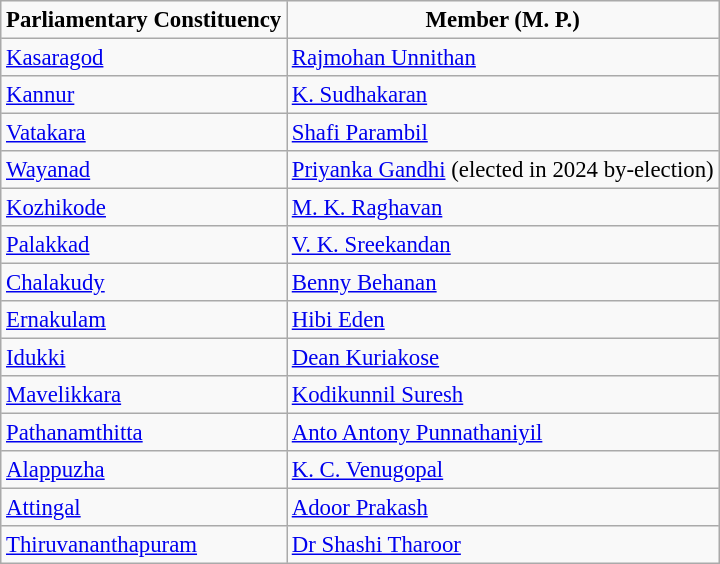<table class="sortable" cellspacing="0" cellpadding="3" border="2" style="margin: 1em 1em 1em 0; background: #f9f9f9; border: 1px #aaa solid; border-collapse: collapse; font-size: 95%;">
<tr>
<th>Parliamentary Constituency</th>
<th>Member (M. P.)</th>
</tr>
<tr>
<td><a href='#'>Kasaragod</a></td>
<td><a href='#'>Rajmohan Unnithan</a></td>
</tr>
<tr>
<td><a href='#'>Kannur</a></td>
<td><a href='#'>K. Sudhakaran</a></td>
</tr>
<tr>
<td><a href='#'>Vatakara</a></td>
<td><a href='#'>Shafi Parambil</a></td>
</tr>
<tr>
<td><a href='#'>Wayanad</a></td>
<td><a href='#'>Priyanka Gandhi</a> (elected in 2024 by-election)</td>
</tr>
<tr>
<td><a href='#'>Kozhikode</a></td>
<td><a href='#'>M. K. Raghavan</a></td>
</tr>
<tr>
<td><a href='#'>Palakkad</a></td>
<td><a href='#'>V. K. Sreekandan</a></td>
</tr>
<tr>
<td><a href='#'>Chalakudy</a></td>
<td><a href='#'>Benny Behanan</a></td>
</tr>
<tr>
<td><a href='#'>Ernakulam</a></td>
<td><a href='#'>Hibi Eden</a></td>
</tr>
<tr>
<td><a href='#'>Idukki</a></td>
<td><a href='#'>Dean Kuriakose</a></td>
</tr>
<tr>
<td><a href='#'>Mavelikkara</a></td>
<td><a href='#'>Kodikunnil Suresh</a></td>
</tr>
<tr>
<td><a href='#'>Pathanamthitta</a></td>
<td><a href='#'>Anto Antony Punnathaniyil</a></td>
</tr>
<tr>
<td><a href='#'>Alappuzha</a></td>
<td><a href='#'>K. C. Venugopal</a></td>
</tr>
<tr>
<td><a href='#'>Attingal</a></td>
<td><a href='#'>Adoor Prakash</a></td>
</tr>
<tr>
<td><a href='#'>Thiruvananthapuram</a></td>
<td><a href='#'>Dr Shashi Tharoor</a></td>
</tr>
</table>
